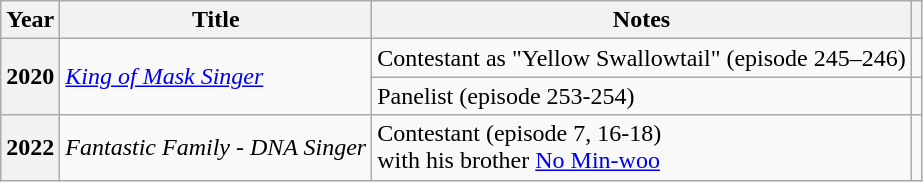<table class="wikitable plainrowheaders">
<tr>
<th scope="col">Year</th>
<th scope="col">Title</th>
<th scope="col">Notes</th>
<th scope="col"></th>
</tr>
<tr>
<th scope="row" rowspan="2">2020</th>
<td rowspan="2"><em><a href='#'>King of Mask Singer</a></em></td>
<td>Contestant as "Yellow Swallowtail" (episode 245–246)</td>
<td style="text-align:center"></td>
</tr>
<tr>
<td>Panelist (episode 253-254)</td>
<td></td>
</tr>
<tr>
<th scope="row">2022</th>
<td><em>Fantastic Family - DNA Singer</em></td>
<td>Contestant (episode 7, 16-18)<br>with his brother <a href='#'>No Min-woo</a></td>
<td></td>
</tr>
</table>
